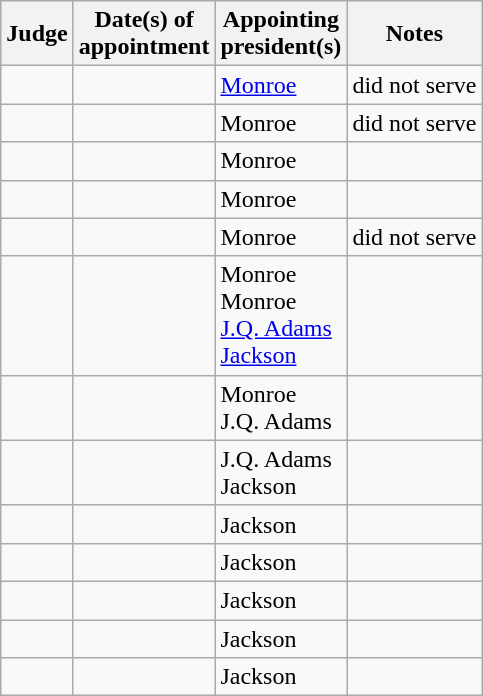<table class="wikitable sortable">
<tr>
<th>Judge</th>
<th>Date(s) of<br>appointment</th>
<th>Appointing<br>president(s)</th>
<th>Notes</th>
</tr>
<tr>
<td></td>
<td></td>
<td><a href='#'>Monroe</a></td>
<td>did not serve</td>
</tr>
<tr>
<td></td>
<td></td>
<td>Monroe</td>
<td>did not serve</td>
</tr>
<tr>
<td></td>
<td><br></td>
<td>Monroe</td>
<td></td>
</tr>
<tr>
<td></td>
<td><br></td>
<td>Monroe</td>
<td></td>
</tr>
<tr>
<td></td>
<td></td>
<td>Monroe</td>
<td>did not serve</td>
</tr>
<tr>
<td></td>
<td><br><br><br></td>
<td>Monroe<br>Monroe<br><a href='#'>J.Q. Adams</a><br><a href='#'>Jackson</a></td>
<td></td>
</tr>
<tr>
<td></td>
<td><br></td>
<td>Monroe<br>J.Q. Adams</td>
<td></td>
</tr>
<tr>
<td></td>
<td><br></td>
<td>J.Q. Adams<br>Jackson</td>
<td></td>
</tr>
<tr>
<td></td>
<td><br></td>
<td>Jackson</td>
<td></td>
</tr>
<tr>
<td></td>
<td></td>
<td>Jackson</td>
<td></td>
</tr>
<tr>
<td></td>
<td></td>
<td>Jackson</td>
<td></td>
</tr>
<tr>
<td></td>
<td></td>
<td>Jackson</td>
<td></td>
</tr>
<tr>
<td></td>
<td></td>
<td>Jackson</td>
<td></td>
</tr>
</table>
